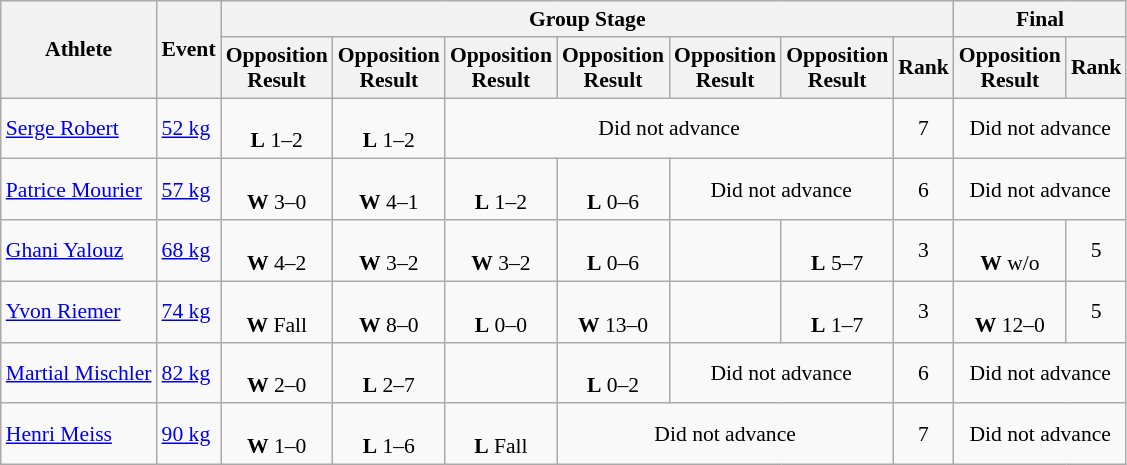<table class=wikitable style="font-size:90%">
<tr>
<th rowspan="2">Athlete</th>
<th rowspan="2">Event</th>
<th colspan="7">Group Stage</th>
<th colspan=2>Final</th>
</tr>
<tr>
<th>Opposition<br>Result</th>
<th>Opposition<br>Result</th>
<th>Opposition<br>Result</th>
<th>Opposition<br>Result</th>
<th>Opposition<br>Result</th>
<th>Opposition<br>Result</th>
<th>Rank</th>
<th>Opposition<br>Result</th>
<th>Rank</th>
</tr>
<tr align=center>
<td align=left><a href='#'>Serge Robert</a></td>
<td align=left><a href='#'>52 kg</a></td>
<td><br><strong>L</strong> 1–2</td>
<td><br><strong>L</strong> 1–2</td>
<td colspan=4>Did not advance</td>
<td>7</td>
<td colspan=2>Did not advance</td>
</tr>
<tr align=center>
<td align=left><a href='#'>Patrice Mourier</a></td>
<td align=left><a href='#'>57 kg</a></td>
<td><br><strong>W</strong> 3–0</td>
<td><br><strong>W</strong> 4–1</td>
<td><br><strong>L</strong> 1–2</td>
<td><br><strong>L</strong> 0–6</td>
<td colspan=2>Did not advance</td>
<td>6</td>
<td colspan=2>Did not advance</td>
</tr>
<tr align=center>
<td align=left><a href='#'>Ghani Yalouz</a></td>
<td align=left><a href='#'>68 kg</a></td>
<td><br><strong>W</strong> 4–2</td>
<td><br><strong>W</strong> 3–2</td>
<td><br><strong>W</strong> 3–2</td>
<td><br><strong>L</strong> 0–6</td>
<td></td>
<td><br><strong>L</strong> 5–7</td>
<td>3</td>
<td><br><strong>W</strong> w/o</td>
<td>5</td>
</tr>
<tr align=center>
<td align=left><a href='#'>Yvon Riemer</a></td>
<td align=left><a href='#'>74 kg</a></td>
<td><br><strong>W</strong> Fall</td>
<td><br><strong>W</strong> 8–0</td>
<td><br><strong>L</strong> 0–0</td>
<td><br><strong>W</strong> 13–0</td>
<td></td>
<td><br><strong>L</strong> 1–7</td>
<td>3</td>
<td><br><strong>W</strong> 12–0</td>
<td>5</td>
</tr>
<tr align=center>
<td align=left><a href='#'>Martial Mischler</a></td>
<td align=left><a href='#'>82 kg</a></td>
<td><br><strong>W</strong> 2–0</td>
<td><br><strong>L</strong> 2–7</td>
<td></td>
<td><br><strong>L</strong> 0–2</td>
<td colspan=2>Did not advance</td>
<td>6</td>
<td colspan=2>Did not advance</td>
</tr>
<tr align=center>
<td align=left><a href='#'>Henri Meiss</a></td>
<td align=left><a href='#'>90 kg</a></td>
<td><br><strong>W</strong> 1–0</td>
<td><br><strong>L</strong> 1–6</td>
<td><br><strong>L</strong> Fall</td>
<td colspan=3>Did not advance</td>
<td>7</td>
<td colspan=2>Did not advance</td>
</tr>
</table>
